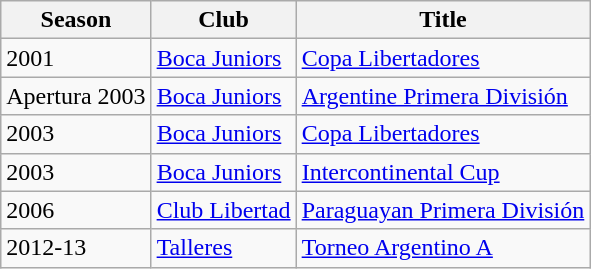<table class="wikitable">
<tr>
<th>Season</th>
<th>Club</th>
<th>Title</th>
</tr>
<tr>
<td>2001</td>
<td><a href='#'>Boca Juniors</a></td>
<td><a href='#'>Copa Libertadores</a></td>
</tr>
<tr>
<td>Apertura 2003</td>
<td><a href='#'>Boca Juniors</a></td>
<td><a href='#'>Argentine Primera División</a></td>
</tr>
<tr>
<td>2003</td>
<td><a href='#'>Boca Juniors</a></td>
<td><a href='#'>Copa Libertadores</a></td>
</tr>
<tr>
<td>2003</td>
<td><a href='#'>Boca Juniors</a></td>
<td><a href='#'>Intercontinental Cup</a></td>
</tr>
<tr>
<td>2006</td>
<td><a href='#'>Club Libertad</a></td>
<td><a href='#'>Paraguayan Primera División</a></td>
</tr>
<tr>
<td>2012-13</td>
<td><a href='#'>Talleres</a></td>
<td><a href='#'>Torneo Argentino A</a></td>
</tr>
</table>
